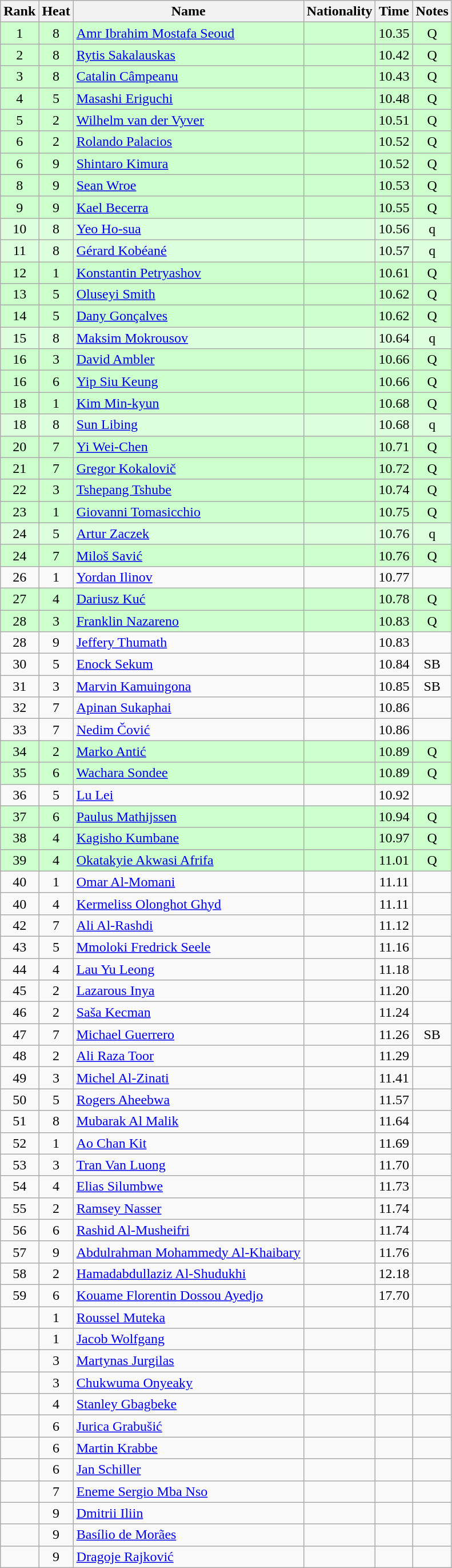<table class="wikitable sortable" style="text-align:center">
<tr>
<th>Rank</th>
<th>Heat</th>
<th>Name</th>
<th>Nationality</th>
<th>Time</th>
<th>Notes</th>
</tr>
<tr bgcolor=ccffcc>
<td>1</td>
<td>8</td>
<td align=left><a href='#'>Amr Ibrahim Mostafa Seoud</a></td>
<td align=left></td>
<td>10.35</td>
<td>Q</td>
</tr>
<tr bgcolor=ccffcc>
<td>2</td>
<td>8</td>
<td align=left><a href='#'>Rytis Sakalauskas</a></td>
<td align=left></td>
<td>10.42</td>
<td>Q</td>
</tr>
<tr bgcolor=ccffcc>
<td>3</td>
<td>8</td>
<td align=left><a href='#'>Catalin Câmpeanu</a></td>
<td align=left></td>
<td>10.43</td>
<td>Q</td>
</tr>
<tr bgcolor=ccffcc>
<td>4</td>
<td>5</td>
<td align=left><a href='#'>Masashi Eriguchi</a></td>
<td align=left></td>
<td>10.48</td>
<td>Q</td>
</tr>
<tr bgcolor=ccffcc>
<td>5</td>
<td>2</td>
<td align=left><a href='#'>Wilhelm van der Vyver</a></td>
<td align=left></td>
<td>10.51</td>
<td>Q</td>
</tr>
<tr bgcolor=ccffcc>
<td>6</td>
<td>2</td>
<td align=left><a href='#'>Rolando Palacios</a></td>
<td align=left></td>
<td>10.52</td>
<td>Q</td>
</tr>
<tr bgcolor=ccffcc>
<td>6</td>
<td>9</td>
<td align=left><a href='#'>Shintaro Kimura</a></td>
<td align=left></td>
<td>10.52</td>
<td>Q</td>
</tr>
<tr bgcolor=ccffcc>
<td>8</td>
<td>9</td>
<td align=left><a href='#'>Sean Wroe</a></td>
<td align=left></td>
<td>10.53</td>
<td>Q</td>
</tr>
<tr bgcolor=ccffcc>
<td>9</td>
<td>9</td>
<td align=left><a href='#'>Kael Becerra</a></td>
<td align=left></td>
<td>10.55</td>
<td>Q</td>
</tr>
<tr bgcolor=ddffdd>
<td>10</td>
<td>8</td>
<td align=left><a href='#'>Yeo Ho-sua</a></td>
<td align=left></td>
<td>10.56</td>
<td>q</td>
</tr>
<tr bgcolor=ddffdd>
<td>11</td>
<td>8</td>
<td align=left><a href='#'>Gérard Kobéané</a></td>
<td align=left></td>
<td>10.57</td>
<td>q</td>
</tr>
<tr bgcolor=ccffcc>
<td>12</td>
<td>1</td>
<td align=left><a href='#'>Konstantin Petryashov</a></td>
<td align=left></td>
<td>10.61</td>
<td>Q</td>
</tr>
<tr bgcolor=ccffcc>
<td>13</td>
<td>5</td>
<td align=left><a href='#'>Oluseyi Smith</a></td>
<td align=left></td>
<td>10.62</td>
<td>Q</td>
</tr>
<tr bgcolor=ccffcc>
<td>14</td>
<td>5</td>
<td align=left><a href='#'>Dany Gonçalves</a></td>
<td align=left></td>
<td>10.62</td>
<td>Q</td>
</tr>
<tr bgcolor=ddffdd>
<td>15</td>
<td>8</td>
<td align=left><a href='#'>Maksim Mokrousov</a></td>
<td align=left></td>
<td>10.64</td>
<td>q</td>
</tr>
<tr bgcolor=ccffcc>
<td>16</td>
<td>3</td>
<td align=left><a href='#'>David Ambler</a></td>
<td align=left></td>
<td>10.66</td>
<td>Q</td>
</tr>
<tr bgcolor=ccffcc>
<td>16</td>
<td>6</td>
<td align=left><a href='#'>Yip Siu Keung</a></td>
<td align=left></td>
<td>10.66</td>
<td>Q</td>
</tr>
<tr bgcolor=ccffcc>
<td>18</td>
<td>1</td>
<td align=left><a href='#'>Kim Min-kyun</a></td>
<td align=left></td>
<td>10.68</td>
<td>Q</td>
</tr>
<tr bgcolor=ddffdd>
<td>18</td>
<td>8</td>
<td align=left><a href='#'>Sun Libing</a></td>
<td align=left></td>
<td>10.68</td>
<td>q</td>
</tr>
<tr bgcolor=ccffcc>
<td>20</td>
<td>7</td>
<td align=left><a href='#'>Yi Wei-Chen</a></td>
<td align=left></td>
<td>10.71</td>
<td>Q</td>
</tr>
<tr bgcolor=ccffcc>
<td>21</td>
<td>7</td>
<td align=left><a href='#'>Gregor Kokalovič</a></td>
<td align=left></td>
<td>10.72</td>
<td>Q</td>
</tr>
<tr bgcolor=ccffcc>
<td>22</td>
<td>3</td>
<td align=left><a href='#'>Tshepang Tshube</a></td>
<td align=left></td>
<td>10.74</td>
<td>Q</td>
</tr>
<tr bgcolor=ccffcc>
<td>23</td>
<td>1</td>
<td align=left><a href='#'>Giovanni Tomasicchio</a></td>
<td align=left></td>
<td>10.75</td>
<td>Q</td>
</tr>
<tr bgcolor=ddffdd>
<td>24</td>
<td>5</td>
<td align=left><a href='#'>Artur Zaczek</a></td>
<td align=left></td>
<td>10.76</td>
<td>q</td>
</tr>
<tr bgcolor=ccffcc>
<td>24</td>
<td>7</td>
<td align=left><a href='#'>Miloš Savić</a></td>
<td align=left></td>
<td>10.76</td>
<td>Q</td>
</tr>
<tr>
<td>26</td>
<td>1</td>
<td align=left><a href='#'>Yordan Ilinov</a></td>
<td align=left></td>
<td>10.77</td>
<td></td>
</tr>
<tr bgcolor=ccffcc>
<td>27</td>
<td>4</td>
<td align=left><a href='#'>Dariusz Kuć</a></td>
<td align=left></td>
<td>10.78</td>
<td>Q</td>
</tr>
<tr bgcolor=ccffcc>
<td>28</td>
<td>3</td>
<td align=left><a href='#'>Franklin Nazareno</a></td>
<td align=left></td>
<td>10.83</td>
<td>Q</td>
</tr>
<tr>
<td>28</td>
<td>9</td>
<td align=left><a href='#'>Jeffery Thumath</a></td>
<td align=left></td>
<td>10.83</td>
<td></td>
</tr>
<tr>
<td>30</td>
<td>5</td>
<td align=left><a href='#'>Enock Sekum</a></td>
<td align=left></td>
<td>10.84</td>
<td>SB</td>
</tr>
<tr>
<td>31</td>
<td>3</td>
<td align=left><a href='#'>Marvin Kamuingona</a></td>
<td align=left></td>
<td>10.85</td>
<td>SB</td>
</tr>
<tr>
<td>32</td>
<td>7</td>
<td align=left><a href='#'>Apinan Sukaphai</a></td>
<td align=left></td>
<td>10.86</td>
<td></td>
</tr>
<tr>
<td>33</td>
<td>7</td>
<td align=left><a href='#'>Nedim Čović</a></td>
<td align=left></td>
<td>10.86</td>
<td></td>
</tr>
<tr bgcolor=ccffcc>
<td>34</td>
<td>2</td>
<td align=left><a href='#'>Marko Antić</a></td>
<td align=left></td>
<td>10.89</td>
<td>Q</td>
</tr>
<tr bgcolor=ccffcc>
<td>35</td>
<td>6</td>
<td align=left><a href='#'>Wachara Sondee</a></td>
<td align=left></td>
<td>10.89</td>
<td>Q</td>
</tr>
<tr>
<td>36</td>
<td>5</td>
<td align=left><a href='#'>Lu Lei</a></td>
<td align=left></td>
<td>10.92</td>
<td></td>
</tr>
<tr bgcolor=ccffcc>
<td>37</td>
<td>6</td>
<td align=left><a href='#'>Paulus Mathijssen</a></td>
<td align=left></td>
<td>10.94</td>
<td>Q</td>
</tr>
<tr bgcolor=ccffcc>
<td>38</td>
<td>4</td>
<td align=left><a href='#'>Kagisho Kumbane</a></td>
<td align=left></td>
<td>10.97</td>
<td>Q</td>
</tr>
<tr bgcolor=ccffcc>
<td>39</td>
<td>4</td>
<td align=left><a href='#'>Okatakyie Akwasi Afrifa</a></td>
<td align=left></td>
<td>11.01</td>
<td>Q</td>
</tr>
<tr>
<td>40</td>
<td>1</td>
<td align=left><a href='#'>Omar Al-Momani</a></td>
<td align=left></td>
<td>11.11</td>
<td></td>
</tr>
<tr>
<td>40</td>
<td>4</td>
<td align=left><a href='#'>Kermeliss Olonghot Ghyd</a></td>
<td align=left></td>
<td>11.11</td>
<td></td>
</tr>
<tr>
<td>42</td>
<td>7</td>
<td align=left><a href='#'>Ali Al-Rashdi</a></td>
<td align=left></td>
<td>11.12</td>
<td></td>
</tr>
<tr>
<td>43</td>
<td>5</td>
<td align=left><a href='#'>Mmoloki Fredrick Seele</a></td>
<td align=left></td>
<td>11.16</td>
<td></td>
</tr>
<tr>
<td>44</td>
<td>4</td>
<td align=left><a href='#'>Lau Yu Leong</a></td>
<td align=left></td>
<td>11.18</td>
<td></td>
</tr>
<tr>
<td>45</td>
<td>2</td>
<td align=left><a href='#'>Lazarous Inya</a></td>
<td align=left></td>
<td>11.20</td>
<td></td>
</tr>
<tr>
<td>46</td>
<td>2</td>
<td align=left><a href='#'>Saša Kecman</a></td>
<td align=left></td>
<td>11.24</td>
<td></td>
</tr>
<tr>
<td>47</td>
<td>7</td>
<td align=left><a href='#'>Michael Guerrero</a></td>
<td align=left></td>
<td>11.26</td>
<td>SB</td>
</tr>
<tr>
<td>48</td>
<td>2</td>
<td align=left><a href='#'>Ali Raza Toor</a></td>
<td align=left></td>
<td>11.29</td>
<td></td>
</tr>
<tr>
<td>49</td>
<td>3</td>
<td align=left><a href='#'>Michel Al-Zinati</a></td>
<td align=left></td>
<td>11.41</td>
<td></td>
</tr>
<tr>
<td>50</td>
<td>5</td>
<td align=left><a href='#'>Rogers Aheebwa</a></td>
<td align=left></td>
<td>11.57</td>
<td></td>
</tr>
<tr>
<td>51</td>
<td>8</td>
<td align=left><a href='#'>Mubarak Al Malik</a></td>
<td align=left></td>
<td>11.64</td>
<td></td>
</tr>
<tr>
<td>52</td>
<td>1</td>
<td align=left><a href='#'>Ao Chan Kit</a></td>
<td align=left></td>
<td>11.69</td>
<td></td>
</tr>
<tr>
<td>53</td>
<td>3</td>
<td align=left><a href='#'>Tran Van Luong</a></td>
<td align=left></td>
<td>11.70</td>
<td></td>
</tr>
<tr>
<td>54</td>
<td>4</td>
<td align=left><a href='#'>Elias Silumbwe</a></td>
<td align=left></td>
<td>11.73</td>
<td></td>
</tr>
<tr>
<td>55</td>
<td>2</td>
<td align=left><a href='#'>Ramsey Nasser</a></td>
<td align=left></td>
<td>11.74</td>
<td></td>
</tr>
<tr>
<td>56</td>
<td>6</td>
<td align=left><a href='#'>Rashid Al-Musheifri</a></td>
<td align=left></td>
<td>11.74</td>
<td></td>
</tr>
<tr>
<td>57</td>
<td>9</td>
<td align=left><a href='#'>Abdulrahman Mohammedy Al-Khaibary</a></td>
<td align=left></td>
<td>11.76</td>
<td></td>
</tr>
<tr>
<td>58</td>
<td>2</td>
<td align=left><a href='#'>Hamadabdullaziz Al-Shudukhi</a></td>
<td align=left></td>
<td>12.18</td>
<td></td>
</tr>
<tr>
<td>59</td>
<td>6</td>
<td align=left><a href='#'>Kouame Florentin Dossou Ayedjo</a></td>
<td align=left></td>
<td>17.70</td>
<td></td>
</tr>
<tr>
<td></td>
<td>1</td>
<td align=left><a href='#'>Roussel Muteka</a></td>
<td align=left></td>
<td></td>
<td></td>
</tr>
<tr>
<td></td>
<td>1</td>
<td align=left><a href='#'>Jacob Wolfgang</a></td>
<td align=left></td>
<td></td>
<td></td>
</tr>
<tr>
<td></td>
<td>3</td>
<td align=left><a href='#'>Martynas Jurgilas</a></td>
<td align=left></td>
<td></td>
<td></td>
</tr>
<tr>
<td></td>
<td>3</td>
<td align=left><a href='#'>Chukwuma Onyeaky</a></td>
<td align=left></td>
<td></td>
<td></td>
</tr>
<tr>
<td></td>
<td>4</td>
<td align=left><a href='#'>Stanley Gbagbeke</a></td>
<td align=left></td>
<td></td>
<td></td>
</tr>
<tr>
<td></td>
<td>6</td>
<td align=left><a href='#'>Jurica Grabušić</a></td>
<td align=left></td>
<td></td>
<td></td>
</tr>
<tr>
<td></td>
<td>6</td>
<td align=left><a href='#'>Martin Krabbe</a></td>
<td align=left></td>
<td></td>
<td></td>
</tr>
<tr>
<td></td>
<td>6</td>
<td align=left><a href='#'>Jan Schiller</a></td>
<td align=left></td>
<td></td>
<td></td>
</tr>
<tr>
<td></td>
<td>7</td>
<td align=left><a href='#'>Eneme Sergio Mba Nso</a></td>
<td align=left></td>
<td></td>
<td></td>
</tr>
<tr>
<td></td>
<td>9</td>
<td align=left><a href='#'>Dmitrii Iliin</a></td>
<td align=left></td>
<td></td>
<td></td>
</tr>
<tr>
<td></td>
<td>9</td>
<td align=left><a href='#'>Basílio de Morães</a></td>
<td align=left></td>
<td></td>
<td></td>
</tr>
<tr>
<td></td>
<td>9</td>
<td align=left><a href='#'>Dragoje Rajković</a></td>
<td align=left></td>
<td></td>
<td></td>
</tr>
</table>
